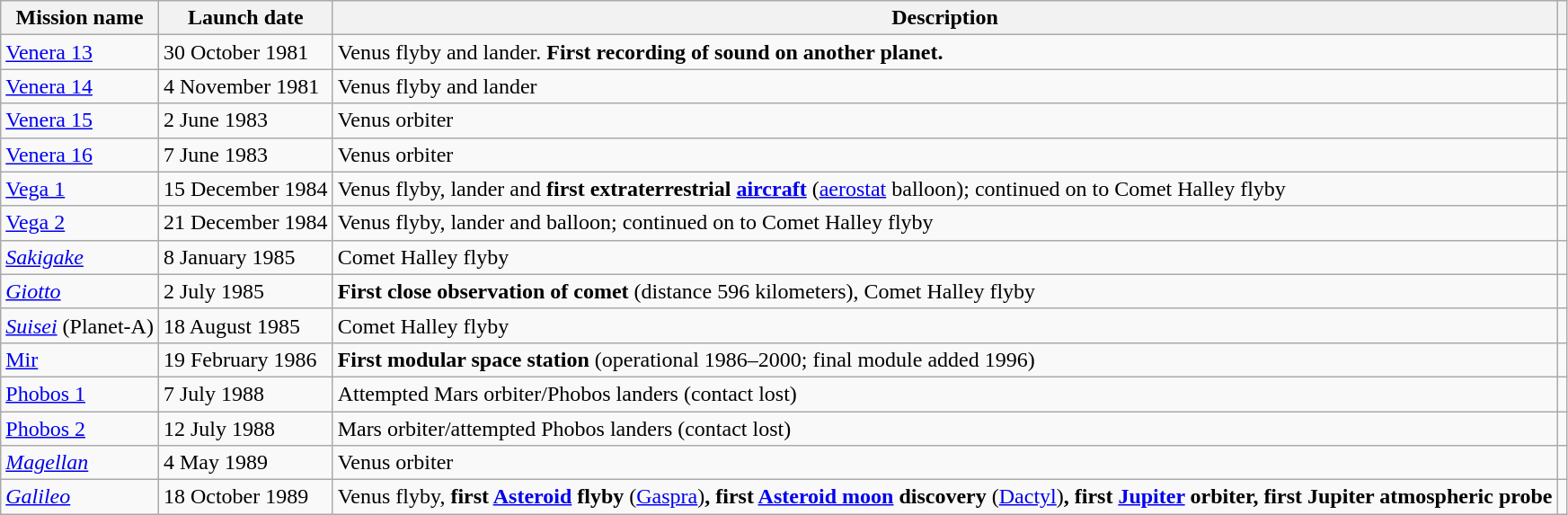<table class="wikitable sticky-header">
<tr>
<th>Mission name</th>
<th>Launch date</th>
<th>Description</th>
<th></th>
</tr>
<tr>
<td> <a href='#'>Venera 13</a></td>
<td>30 October 1981</td>
<td>Venus flyby and lander. <strong>First recording of sound on another planet.</strong></td>
<td></td>
</tr>
<tr>
<td> <a href='#'>Venera 14</a></td>
<td>4 November 1981</td>
<td>Venus flyby and lander</td>
<td></td>
</tr>
<tr>
<td> <a href='#'>Venera 15</a></td>
<td>2 June 1983</td>
<td>Venus orbiter</td>
<td></td>
</tr>
<tr>
<td> <a href='#'>Venera 16</a></td>
<td>7 June 1983</td>
<td>Venus orbiter</td>
<td></td>
</tr>
<tr>
<td> <a href='#'>Vega 1</a></td>
<td>15 December 1984</td>
<td>Venus flyby, lander and <strong>first extraterrestrial <a href='#'>aircraft</a></strong> (<a href='#'>aerostat</a> balloon); continued on to Comet Halley flyby</td>
<td></td>
</tr>
<tr>
<td> <a href='#'>Vega 2</a></td>
<td>21 December 1984</td>
<td>Venus flyby, lander and balloon; continued on to Comet Halley flyby</td>
<td></td>
</tr>
<tr>
<td> <em><a href='#'>Sakigake</a></em></td>
<td>8 January 1985</td>
<td>Comet Halley flyby</td>
<td></td>
</tr>
<tr>
<td> <em><a href='#'>Giotto</a></em></td>
<td>2 July 1985</td>
<td><strong>First close observation of comet</strong> (distance 596 kilometers), Comet Halley flyby</td>
<td></td>
</tr>
<tr>
<td> <em><a href='#'>Suisei</a></em> (Planet-A)</td>
<td>18 August 1985</td>
<td>Comet Halley flyby</td>
<td></td>
</tr>
<tr>
<td> <a href='#'>Mir</a></td>
<td>19 February 1986</td>
<td><strong>First modular space station</strong> (operational 1986–2000; final module added 1996)</td>
<td></td>
</tr>
<tr>
<td> <a href='#'>Phobos 1</a></td>
<td>7 July 1988</td>
<td>Attempted Mars orbiter/Phobos landers (contact lost)</td>
<td></td>
</tr>
<tr>
<td> <a href='#'>Phobos 2</a></td>
<td>12 July 1988</td>
<td>Mars orbiter/attempted Phobos landers (contact lost)</td>
<td></td>
</tr>
<tr>
<td> <em><a href='#'>Magellan</a></em></td>
<td>4 May 1989</td>
<td>Venus orbiter</td>
<td></td>
</tr>
<tr>
<td> <em><a href='#'>Galileo</a></em></td>
<td>18 October 1989</td>
<td>Venus flyby, <strong>first <a href='#'>Asteroid</a> flyby</strong> (<a href='#'>Gaspra</a>)<strong>, first <a href='#'>Asteroid moon</a> discovery</strong> (<a href='#'>Dactyl</a>)<strong>, first <a href='#'>Jupiter</a> orbiter, first Jupiter atmospheric probe</strong></td>
<td></td>
</tr>
</table>
